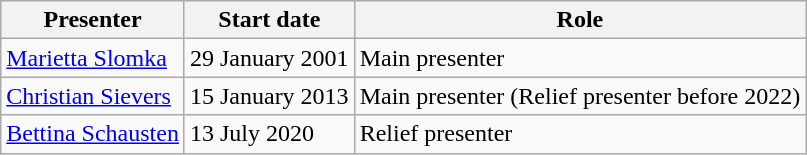<table class="wikitable sortable">
<tr>
<th>Presenter</th>
<th>Start date</th>
<th>Role</th>
</tr>
<tr>
<td><a href='#'>Marietta Slomka</a></td>
<td>29 January 2001</td>
<td>Main presenter</td>
</tr>
<tr>
<td><a href='#'>Christian Sievers</a></td>
<td>15 January 2013</td>
<td>Main presenter (Relief presenter before 2022)</td>
</tr>
<tr>
<td><a href='#'>Bettina Schausten</a></td>
<td>13 July 2020</td>
<td>Relief presenter</td>
</tr>
</table>
